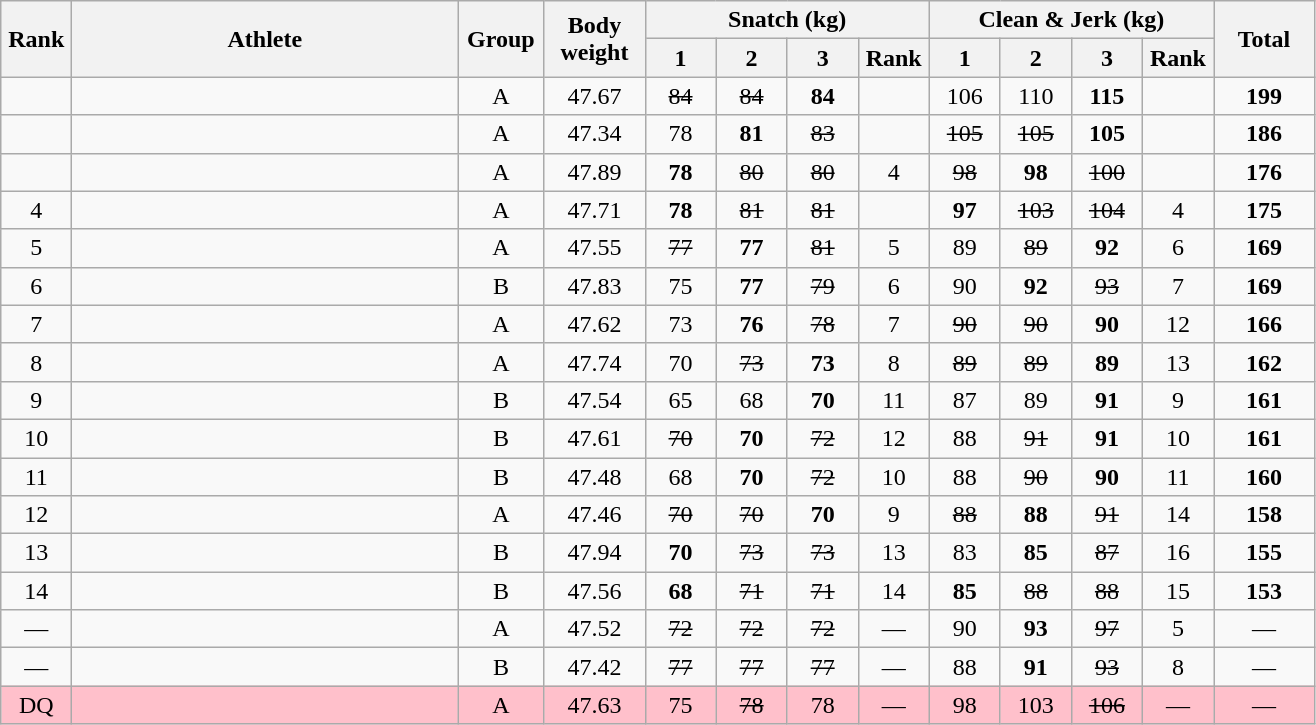<table class = "wikitable" style="text-align:center;">
<tr>
<th rowspan=2 width=40>Rank</th>
<th rowspan=2 width=250>Athlete</th>
<th rowspan=2 width=50>Group</th>
<th rowspan=2 width=60>Body weight</th>
<th colspan=4>Snatch (kg)</th>
<th colspan=4>Clean & Jerk (kg)</th>
<th rowspan=2 width=60>Total</th>
</tr>
<tr>
<th width=40>1</th>
<th width=40>2</th>
<th width=40>3</th>
<th width=40>Rank</th>
<th width=40>1</th>
<th width=40>2</th>
<th width=40>3</th>
<th width=40>Rank</th>
</tr>
<tr>
<td></td>
<td align=left></td>
<td>A</td>
<td>47.67</td>
<td><s>84</s></td>
<td><s>84</s></td>
<td><strong>84</strong></td>
<td></td>
<td>106</td>
<td>110</td>
<td><strong>115</strong></td>
<td></td>
<td><strong>199</strong></td>
</tr>
<tr>
<td></td>
<td align=left></td>
<td>A</td>
<td>47.34</td>
<td>78</td>
<td><strong>81</strong></td>
<td><s>83</s></td>
<td></td>
<td><s>105</s></td>
<td><s>105</s></td>
<td><strong>105</strong></td>
<td></td>
<td><strong>186</strong></td>
</tr>
<tr>
<td></td>
<td align=left></td>
<td>A</td>
<td>47.89</td>
<td><strong>78</strong></td>
<td><s>80</s></td>
<td><s>80</s></td>
<td>4</td>
<td><s>98</s></td>
<td><strong>98</strong></td>
<td><s>100</s></td>
<td></td>
<td><strong>176</strong></td>
</tr>
<tr>
<td>4</td>
<td align=left></td>
<td>A</td>
<td>47.71</td>
<td><strong>78</strong></td>
<td><s>81</s></td>
<td><s>81</s></td>
<td></td>
<td><strong>97</strong></td>
<td><s>103</s></td>
<td><s>104</s></td>
<td>4</td>
<td><strong>175</strong></td>
</tr>
<tr>
<td>5</td>
<td align=left></td>
<td>A</td>
<td>47.55</td>
<td><s>77</s></td>
<td><strong>77</strong></td>
<td><s>81</s></td>
<td>5</td>
<td>89</td>
<td><s>89</s></td>
<td><strong>92</strong></td>
<td>6</td>
<td><strong>169</strong></td>
</tr>
<tr>
<td>6</td>
<td align=left></td>
<td>B</td>
<td>47.83</td>
<td>75</td>
<td><strong>77</strong></td>
<td><s>79</s></td>
<td>6</td>
<td>90</td>
<td><strong>92</strong></td>
<td><s>93</s></td>
<td>7</td>
<td><strong>169</strong></td>
</tr>
<tr>
<td>7</td>
<td align=left></td>
<td>A</td>
<td>47.62</td>
<td>73</td>
<td><strong>76</strong></td>
<td><s>78</s></td>
<td>7</td>
<td><s>90</s></td>
<td><s>90</s></td>
<td><strong>90</strong></td>
<td>12</td>
<td><strong>166</strong></td>
</tr>
<tr>
<td>8</td>
<td align=left></td>
<td>A</td>
<td>47.74</td>
<td>70</td>
<td><s>73</s></td>
<td><strong>73</strong></td>
<td>8</td>
<td><s>89</s></td>
<td><s>89</s></td>
<td><strong>89</strong></td>
<td>13</td>
<td><strong>162</strong></td>
</tr>
<tr>
<td>9</td>
<td align=left></td>
<td>B</td>
<td>47.54</td>
<td>65</td>
<td>68</td>
<td><strong>70</strong></td>
<td>11</td>
<td>87</td>
<td>89</td>
<td><strong>91</strong></td>
<td>9</td>
<td><strong>161</strong></td>
</tr>
<tr>
<td>10</td>
<td align=left></td>
<td>B</td>
<td>47.61</td>
<td><s>70</s></td>
<td><strong>70</strong></td>
<td><s>72</s></td>
<td>12</td>
<td>88</td>
<td><s>91</s></td>
<td><strong>91</strong></td>
<td>10</td>
<td><strong>161</strong></td>
</tr>
<tr>
<td>11</td>
<td align=left></td>
<td>B</td>
<td>47.48</td>
<td>68</td>
<td><strong>70</strong></td>
<td><s>72</s></td>
<td>10</td>
<td>88</td>
<td><s>90</s></td>
<td><strong>90</strong></td>
<td>11</td>
<td><strong>160</strong></td>
</tr>
<tr>
<td>12</td>
<td align=left></td>
<td>A</td>
<td>47.46</td>
<td><s>70</s></td>
<td><s>70</s></td>
<td><strong>70</strong></td>
<td>9</td>
<td><s>88</s></td>
<td><strong>88</strong></td>
<td><s>91</s></td>
<td>14</td>
<td><strong>158</strong></td>
</tr>
<tr>
<td>13</td>
<td align=left></td>
<td>B</td>
<td>47.94</td>
<td><strong>70</strong></td>
<td><s>73</s></td>
<td><s>73</s></td>
<td>13</td>
<td>83</td>
<td><strong>85</strong></td>
<td><s>87</s></td>
<td>16</td>
<td><strong>155</strong></td>
</tr>
<tr>
<td>14</td>
<td align=left></td>
<td>B</td>
<td>47.56</td>
<td><strong>68</strong></td>
<td><s>71</s></td>
<td><s>71</s></td>
<td>14</td>
<td><strong>85</strong></td>
<td><s>88</s></td>
<td><s>88</s></td>
<td>15</td>
<td><strong>153</strong></td>
</tr>
<tr>
<td>—</td>
<td align=left></td>
<td>A</td>
<td>47.52</td>
<td><s>72</s></td>
<td><s>72</s></td>
<td><s>72</s></td>
<td>—</td>
<td>90</td>
<td><strong>93</strong></td>
<td><s>97</s></td>
<td>5</td>
<td>—</td>
</tr>
<tr>
<td>—</td>
<td align=left></td>
<td>B</td>
<td>47.42</td>
<td><s>77</s></td>
<td><s>77</s></td>
<td><s>77</s></td>
<td>—</td>
<td>88</td>
<td><strong>91</strong></td>
<td><s>93</s></td>
<td>8</td>
<td>—</td>
</tr>
<tr bgcolor=pink>
<td>DQ</td>
<td align=left></td>
<td>A</td>
<td>47.63</td>
<td>75</td>
<td><s>78</s></td>
<td>78</td>
<td>—</td>
<td>98</td>
<td>103</td>
<td><s>106</s></td>
<td>—</td>
<td>—</td>
</tr>
</table>
